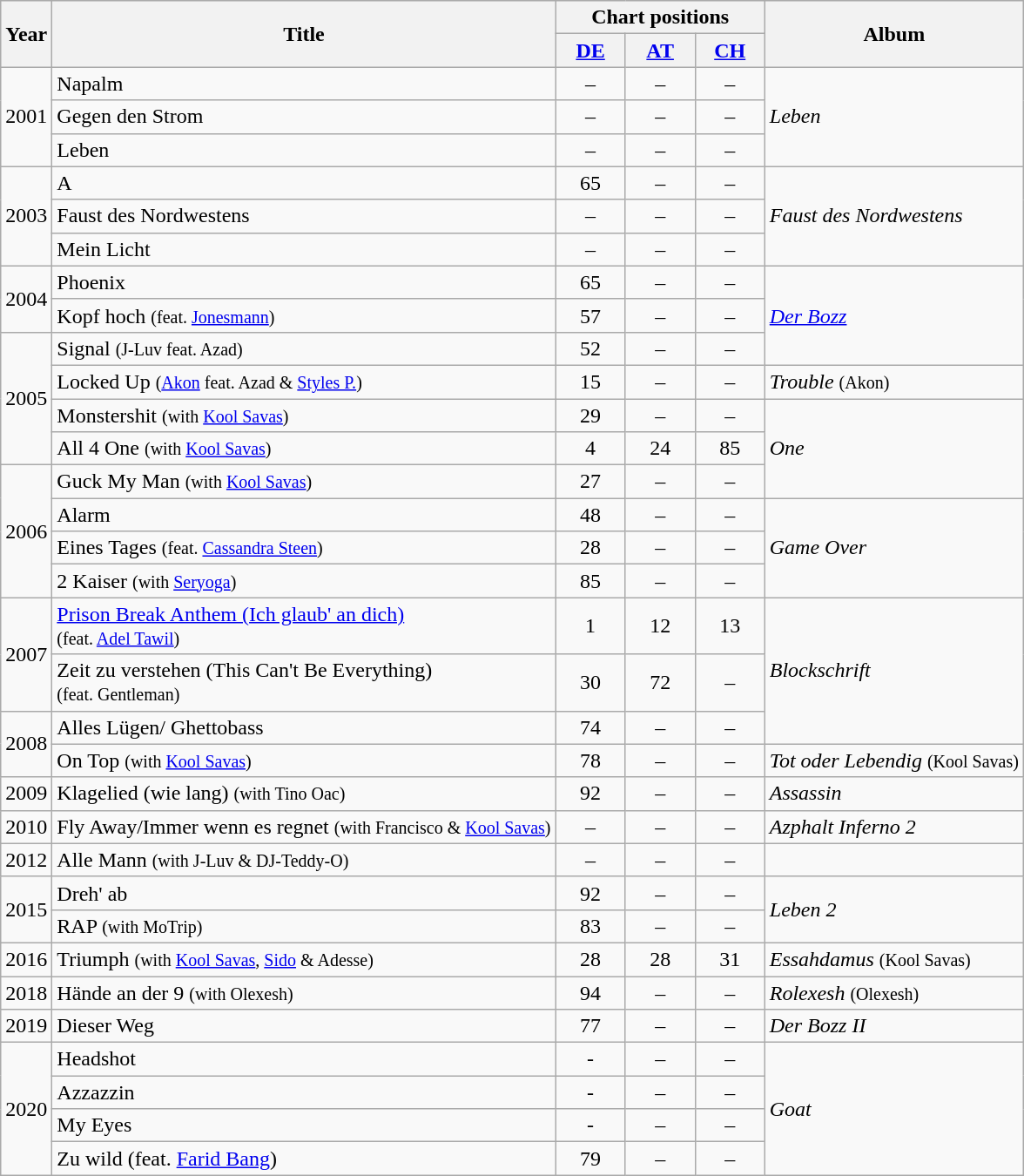<table class="wikitable">
<tr style="background-color:#efefef;">
<th rowspan="2">Year</th>
<th rowspan="2">Title</th>
<th colspan="3">Chart positions</th>
<th rowspan="2">Album</th>
</tr>
<tr style="background-color:#efefef;">
<th width="46"><a href='#'>DE</a><br></th>
<th width="46"><a href='#'>AT</a></th>
<th width="46"><a href='#'>CH</a></th>
</tr>
<tr>
<td align="left" rowspan="3">2001</td>
<td>Napalm</td>
<td align="center">–</td>
<td align="center">–</td>
<td align="center">–</td>
<td align="left" rowspan="3"><em>Leben</em></td>
</tr>
<tr>
<td>Gegen den Strom</td>
<td align="center">–</td>
<td align="center">–</td>
<td align="center">–</td>
</tr>
<tr>
<td>Leben</td>
<td align="center">–</td>
<td align="center">–</td>
<td align="center">–</td>
</tr>
<tr>
<td align="left" rowspan="3">2003</td>
<td>A</td>
<td align="center">65</td>
<td align="center">–</td>
<td align="center">–</td>
<td align="left" rowspan="3"><em>Faust des Nordwestens</em></td>
</tr>
<tr>
<td>Faust des Nordwestens</td>
<td align="center">–</td>
<td align="center">–</td>
<td align="center">–</td>
</tr>
<tr>
<td>Mein Licht</td>
<td align="center">–</td>
<td align="center">–</td>
<td align="center">–</td>
</tr>
<tr>
<td align="left" rowspan="2">2004</td>
<td>Phoenix</td>
<td align="center">65</td>
<td align="center">–</td>
<td align="center">–</td>
<td align="left" rowspan="3"><em><a href='#'>Der Bozz</a></em></td>
</tr>
<tr>
<td>Kopf hoch <small>(feat. <a href='#'>Jonesmann</a>)</small></td>
<td align="center">57</td>
<td align="center">–</td>
<td align="center">–</td>
</tr>
<tr>
<td align="left" rowspan="4">2005</td>
<td>Signal <small>(J-Luv feat. Azad)</small></td>
<td align="center">52</td>
<td align="center">–</td>
<td align="center">–</td>
</tr>
<tr>
<td>Locked Up <small>(<a href='#'>Akon</a> feat. Azad & <a href='#'>Styles P.</a>)</small></td>
<td align="center">15</td>
<td align="center">–</td>
<td align="center">–</td>
<td align="left" rowspan="1"><em>Trouble</em> <small>(Akon)</small></td>
</tr>
<tr>
<td>Monstershit <small>(with <a href='#'>Kool Savas</a>)</small></td>
<td align="center">29</td>
<td align="center">–</td>
<td align="center">–</td>
<td align="left" rowspan="3"><em>One</em></td>
</tr>
<tr>
<td>All 4 One <small>(with <a href='#'>Kool Savas</a>)</small></td>
<td align="center">4</td>
<td align="center">24</td>
<td align="center">85</td>
</tr>
<tr>
<td align="left" rowspan="4">2006</td>
<td>Guck My Man <small>(with <a href='#'>Kool Savas</a>)</small></td>
<td align="center">27</td>
<td align="center">–</td>
<td align="center">–</td>
</tr>
<tr>
<td>Alarm</td>
<td align="center">48</td>
<td align="center">–</td>
<td align="center">–</td>
<td align="left" rowspan="3"><em>Game Over</em></td>
</tr>
<tr>
<td>Eines Tages <small>(feat. <a href='#'>Cassandra Steen</a>)</small></td>
<td align="center">28</td>
<td align="center">–</td>
<td align="center">–</td>
</tr>
<tr>
<td>2 Kaiser <small>(with <a href='#'>Seryoga</a>)</small></td>
<td align="center">85</td>
<td align="center">–</td>
<td align="center">–</td>
</tr>
<tr>
<td align="left" rowspan="2">2007</td>
<td><a href='#'>Prison Break Anthem (Ich glaub' an dich)</a> <br><small>(feat. <a href='#'>Adel Tawil</a>)</small></td>
<td align="center">1</td>
<td align="center">12</td>
<td align="center">13</td>
<td align="left" rowspan="3"><em>Blockschrift</em></td>
</tr>
<tr>
<td>Zeit zu verstehen (This Can't Be Everything) <br><small>(feat. Gentleman)</small></td>
<td align="center">30</td>
<td align="center">72</td>
<td align="center">–</td>
</tr>
<tr>
<td align="left" rowspan="2">2008</td>
<td>Alles Lügen/ Ghettobass</td>
<td align="center">74</td>
<td align="center">–</td>
<td align="center">–</td>
</tr>
<tr>
<td>On Top <small>(with <a href='#'>Kool Savas</a>)</small></td>
<td align="center">78</td>
<td align="center">–</td>
<td align="center">–</td>
<td align="left"><em>Tot oder Lebendig</em> <small>(Kool Savas)</small></td>
</tr>
<tr>
<td align="left">2009</td>
<td>Klagelied (wie lang) <small> (with Tino Oac)</small></td>
<td align="center">92</td>
<td align="center">–</td>
<td align="center">–</td>
<td align="left"><em>Assassin</em></td>
</tr>
<tr>
<td align="left">2010</td>
<td>Fly Away/Immer wenn es regnet <small> (with Francisco & <a href='#'>Kool Savas</a>)</small></td>
<td align="center">–</td>
<td align="center">–</td>
<td align="center">–</td>
<td align="left"><em>Azphalt Inferno 2</em></td>
</tr>
<tr>
<td align="left">2012</td>
<td>Alle Mann <small> (with J-Luv & DJ-Teddy-O)</small></td>
<td align="center">–</td>
<td align="center">–</td>
<td align="center">–</td>
<td align="left"></td>
</tr>
<tr>
<td align="left" rowspan="2">2015</td>
<td>Dreh' ab</td>
<td align="center">92</td>
<td align="center">–</td>
<td align="center">–</td>
<td align="left" rowspan="2"><em>Leben 2</em></td>
</tr>
<tr>
<td>RAP <small>(with MoTrip)</small></td>
<td align="center">83</td>
<td align="center">–</td>
<td align="center">–</td>
</tr>
<tr>
<td align="left">2016</td>
<td>Triumph <small>(with <a href='#'>Kool Savas</a>, <a href='#'>Sido</a> & Adesse)</small></td>
<td align="center">28</td>
<td align="center">28</td>
<td align="center">31</td>
<td align="left"><em>Essahdamus</em> <small>(Kool Savas)</small></td>
</tr>
<tr>
<td align="left">2018</td>
<td>Hände an der 9 <small>(with Olexesh)</small></td>
<td align="center">94</td>
<td align="center">–</td>
<td align="center">–</td>
<td align="left"><em>Rolexesh</em> <small>(Olexesh)</small></td>
</tr>
<tr>
<td align="left">2019</td>
<td>Dieser Weg</td>
<td align="center">77</td>
<td align="center">–</td>
<td align="center">–</td>
<td align="left"><em>Der Bozz II</em></td>
</tr>
<tr>
<td align="left" rowspan="4">2020</td>
<td>Headshot</td>
<td align="center">-</td>
<td align="center">–</td>
<td align="center">–</td>
<td align="left" rowspan="4"><em>Goat</em></td>
</tr>
<tr>
<td>Azzazzin</td>
<td align="center">-</td>
<td align="center">–</td>
<td align="center">–</td>
</tr>
<tr>
<td>My Eyes</td>
<td align="center">-</td>
<td align="center">–</td>
<td align="center">–</td>
</tr>
<tr>
<td>Zu wild (feat. <a href='#'>Farid Bang</a>)</td>
<td align="center">79</td>
<td align="center">–</td>
<td align="center">–</td>
</tr>
</table>
